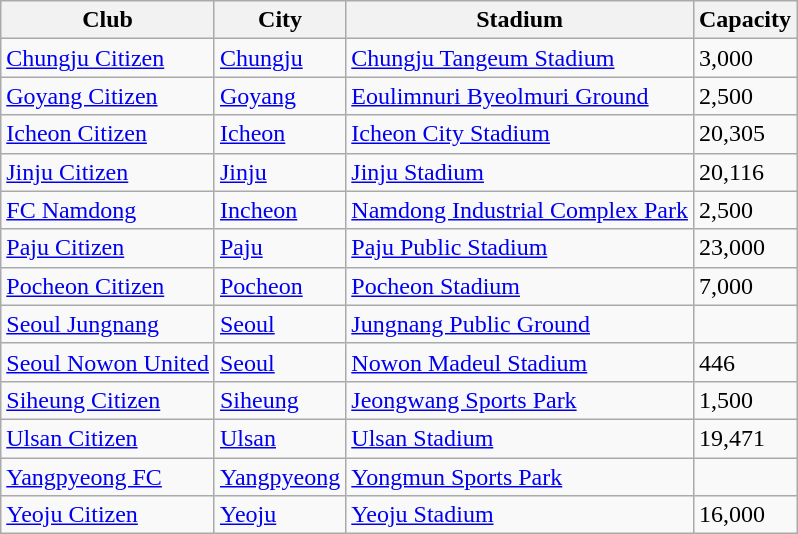<table class="wikitable sortable" style="text-align: left;">
<tr>
<th>Club</th>
<th>City</th>
<th>Stadium</th>
<th>Capacity</th>
</tr>
<tr>
<td><a href='#'>Chungju Citizen</a></td>
<td><a href='#'>Chungju</a></td>
<td><a href='#'>Chungju Tangeum Stadium</a></td>
<td>3,000</td>
</tr>
<tr>
<td><a href='#'>Goyang Citizen</a></td>
<td><a href='#'>Goyang</a></td>
<td><a href='#'>Eoulimnuri Byeolmuri Ground</a></td>
<td>2,500</td>
</tr>
<tr>
<td><a href='#'>Icheon Citizen</a></td>
<td><a href='#'>Icheon</a></td>
<td><a href='#'>Icheon City Stadium</a></td>
<td>20,305</td>
</tr>
<tr>
<td><a href='#'>Jinju Citizen</a></td>
<td><a href='#'>Jinju</a></td>
<td><a href='#'>Jinju Stadium</a></td>
<td>20,116</td>
</tr>
<tr>
<td><a href='#'>FC Namdong</a></td>
<td><a href='#'>Incheon</a></td>
<td><a href='#'>Namdong Industrial Complex Park</a></td>
<td>2,500</td>
</tr>
<tr>
<td><a href='#'>Paju Citizen</a></td>
<td><a href='#'>Paju</a></td>
<td><a href='#'>Paju Public Stadium</a></td>
<td>23,000</td>
</tr>
<tr>
<td><a href='#'>Pocheon Citizen</a></td>
<td><a href='#'>Pocheon</a></td>
<td><a href='#'>Pocheon Stadium</a></td>
<td>7,000</td>
</tr>
<tr>
<td><a href='#'>Seoul Jungnang</a></td>
<td><a href='#'>Seoul</a></td>
<td><a href='#'>Jungnang Public Ground</a></td>
<td></td>
</tr>
<tr>
<td><a href='#'>Seoul Nowon United</a></td>
<td><a href='#'>Seoul</a></td>
<td><a href='#'>Nowon Madeul Stadium</a></td>
<td>446</td>
</tr>
<tr>
<td><a href='#'>Siheung Citizen</a></td>
<td><a href='#'>Siheung</a></td>
<td><a href='#'>Jeongwang Sports Park</a></td>
<td>1,500</td>
</tr>
<tr>
<td><a href='#'>Ulsan Citizen</a></td>
<td><a href='#'>Ulsan</a></td>
<td><a href='#'>Ulsan Stadium</a></td>
<td>19,471</td>
</tr>
<tr>
<td><a href='#'>Yangpyeong FC</a></td>
<td><a href='#'>Yangpyeong</a></td>
<td><a href='#'>Yongmun Sports Park</a></td>
<td></td>
</tr>
<tr>
<td><a href='#'>Yeoju Citizen</a></td>
<td><a href='#'>Yeoju</a></td>
<td><a href='#'>Yeoju Stadium</a></td>
<td>16,000</td>
</tr>
</table>
